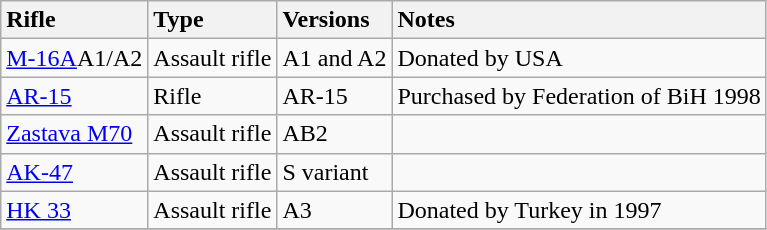<table class="wikitable">
<tr>
<th style="text-align: left;">Rifle</th>
<th style="text-align: left;">Type</th>
<th style="text-align: left;">Versions</th>
<th style="text-align: left;">Notes</th>
</tr>
<tr>
<td><a href='#'>M-16A</a>A1/A2</td>
<td>Assault rifle</td>
<td>A1 and A2</td>
<td>Donated by USA</td>
</tr>
<tr>
<td><a href='#'>AR-15</a></td>
<td>Rifle</td>
<td>AR-15</td>
<td>Purchased by Federation of BiH 1998</td>
</tr>
<tr>
<td><a href='#'>Zastava M70</a></td>
<td>Assault rifle</td>
<td>AB2</td>
<td></td>
</tr>
<tr>
<td><a href='#'>AK-47</a></td>
<td>Assault rifle</td>
<td>S variant</td>
<td></td>
</tr>
<tr>
<td><a href='#'>HK 33</a></td>
<td>Assault rifle</td>
<td>A3</td>
<td>Donated by Turkey in 1997</td>
</tr>
<tr>
</tr>
</table>
